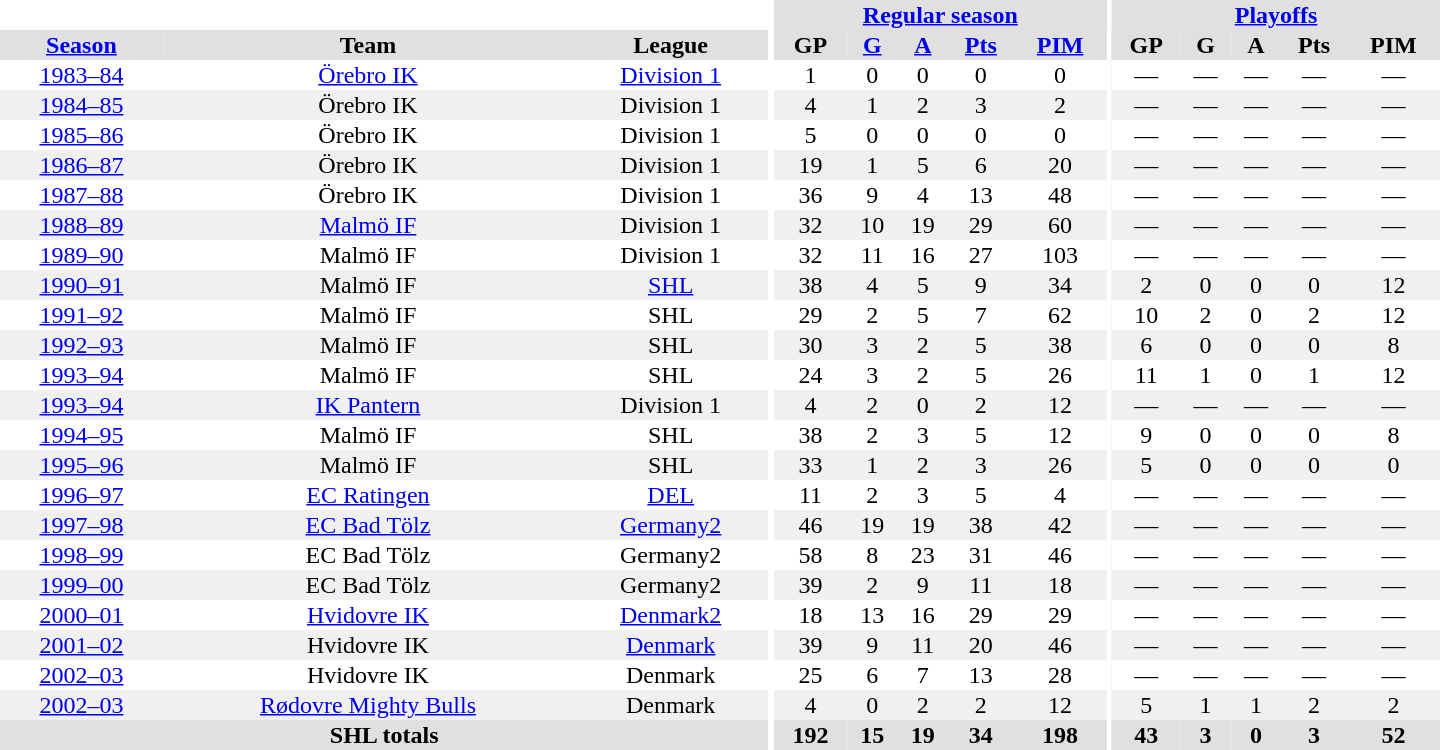<table border="0" cellpadding="1" cellspacing="0" style="text-align:center; width:60em">
<tr bgcolor="#e0e0e0">
<th colspan="3" bgcolor="#ffffff"></th>
<th rowspan="99" bgcolor="#ffffff"></th>
<th colspan="5"><a href='#'>Regular season</a></th>
<th rowspan="99" bgcolor="#ffffff"></th>
<th colspan="5"><a href='#'>Playoffs</a></th>
</tr>
<tr bgcolor="#e0e0e0">
<th><a href='#'>Season</a></th>
<th>Team</th>
<th>League</th>
<th>GP</th>
<th><a href='#'>G</a></th>
<th><a href='#'>A</a></th>
<th><a href='#'>Pts</a></th>
<th><a href='#'>PIM</a></th>
<th>GP</th>
<th>G</th>
<th>A</th>
<th>Pts</th>
<th>PIM</th>
</tr>
<tr>
<td><a href='#'>1983–84</a></td>
<td><a href='#'>Örebro IK</a></td>
<td><a href='#'>Division 1</a></td>
<td>1</td>
<td>0</td>
<td>0</td>
<td>0</td>
<td>0</td>
<td>—</td>
<td>—</td>
<td>—</td>
<td>—</td>
<td>—</td>
</tr>
<tr bgcolor="#f0f0f0">
<td><a href='#'>1984–85</a></td>
<td>Örebro IK</td>
<td>Division 1</td>
<td>4</td>
<td>1</td>
<td>2</td>
<td>3</td>
<td>2</td>
<td>—</td>
<td>—</td>
<td>—</td>
<td>—</td>
<td>—</td>
</tr>
<tr>
<td><a href='#'>1985–86</a></td>
<td>Örebro IK</td>
<td>Division 1</td>
<td>5</td>
<td>0</td>
<td>0</td>
<td>0</td>
<td>0</td>
<td>—</td>
<td>—</td>
<td>—</td>
<td>—</td>
<td>—</td>
</tr>
<tr bgcolor="#f0f0f0">
<td><a href='#'>1986–87</a></td>
<td>Örebro IK</td>
<td>Division 1</td>
<td>19</td>
<td>1</td>
<td>5</td>
<td>6</td>
<td>20</td>
<td>—</td>
<td>—</td>
<td>—</td>
<td>—</td>
<td>—</td>
</tr>
<tr>
<td><a href='#'>1987–88</a></td>
<td>Örebro IK</td>
<td>Division 1</td>
<td>36</td>
<td>9</td>
<td>4</td>
<td>13</td>
<td>48</td>
<td>—</td>
<td>—</td>
<td>—</td>
<td>—</td>
<td>—</td>
</tr>
<tr bgcolor="#f0f0f0">
<td><a href='#'>1988–89</a></td>
<td><a href='#'>Malmö IF</a></td>
<td>Division 1</td>
<td>32</td>
<td>10</td>
<td>19</td>
<td>29</td>
<td>60</td>
<td>—</td>
<td>—</td>
<td>—</td>
<td>—</td>
<td>—</td>
</tr>
<tr>
<td><a href='#'>1989–90</a></td>
<td>Malmö IF</td>
<td>Division 1</td>
<td>32</td>
<td>11</td>
<td>16</td>
<td>27</td>
<td>103</td>
<td>—</td>
<td>—</td>
<td>—</td>
<td>—</td>
<td>—</td>
</tr>
<tr bgcolor="#f0f0f0">
<td><a href='#'>1990–91</a></td>
<td>Malmö IF</td>
<td><a href='#'>SHL</a></td>
<td>38</td>
<td>4</td>
<td>5</td>
<td>9</td>
<td>34</td>
<td>2</td>
<td>0</td>
<td>0</td>
<td>0</td>
<td>12</td>
</tr>
<tr>
<td><a href='#'>1991–92</a></td>
<td>Malmö IF</td>
<td>SHL</td>
<td>29</td>
<td>2</td>
<td>5</td>
<td>7</td>
<td>62</td>
<td>10</td>
<td>2</td>
<td>0</td>
<td>2</td>
<td>12</td>
</tr>
<tr bgcolor="#f0f0f0">
<td><a href='#'>1992–93</a></td>
<td>Malmö IF</td>
<td>SHL</td>
<td>30</td>
<td>3</td>
<td>2</td>
<td>5</td>
<td>38</td>
<td>6</td>
<td>0</td>
<td>0</td>
<td>0</td>
<td>8</td>
</tr>
<tr>
<td><a href='#'>1993–94</a></td>
<td>Malmö IF</td>
<td>SHL</td>
<td>24</td>
<td>3</td>
<td>2</td>
<td>5</td>
<td>26</td>
<td>11</td>
<td>1</td>
<td>0</td>
<td>1</td>
<td>12</td>
</tr>
<tr bgcolor="#f0f0f0">
<td><a href='#'>1993–94</a></td>
<td><a href='#'>IK Pantern</a></td>
<td>Division 1</td>
<td>4</td>
<td>2</td>
<td>0</td>
<td>2</td>
<td>12</td>
<td>—</td>
<td>—</td>
<td>—</td>
<td>—</td>
<td>—</td>
</tr>
<tr>
<td><a href='#'>1994–95</a></td>
<td>Malmö IF</td>
<td>SHL</td>
<td>38</td>
<td>2</td>
<td>3</td>
<td>5</td>
<td>12</td>
<td>9</td>
<td>0</td>
<td>0</td>
<td>0</td>
<td>8</td>
</tr>
<tr bgcolor="#f0f0f0">
<td><a href='#'>1995–96</a></td>
<td>Malmö IF</td>
<td>SHL</td>
<td>33</td>
<td>1</td>
<td>2</td>
<td>3</td>
<td>26</td>
<td>5</td>
<td>0</td>
<td>0</td>
<td>0</td>
<td>0</td>
</tr>
<tr>
<td><a href='#'>1996–97</a></td>
<td><a href='#'>EC Ratingen</a></td>
<td><a href='#'>DEL</a></td>
<td>11</td>
<td>2</td>
<td>3</td>
<td>5</td>
<td>4</td>
<td>—</td>
<td>—</td>
<td>—</td>
<td>—</td>
<td>—</td>
</tr>
<tr bgcolor="#f0f0f0">
<td><a href='#'>1997–98</a></td>
<td><a href='#'>EC Bad Tölz</a></td>
<td><a href='#'>Germany2</a></td>
<td>46</td>
<td>19</td>
<td>19</td>
<td>38</td>
<td>42</td>
<td>—</td>
<td>—</td>
<td>—</td>
<td>—</td>
<td>—</td>
</tr>
<tr>
<td><a href='#'>1998–99</a></td>
<td>EC Bad Tölz</td>
<td>Germany2</td>
<td>58</td>
<td>8</td>
<td>23</td>
<td>31</td>
<td>46</td>
<td>—</td>
<td>—</td>
<td>—</td>
<td>—</td>
<td>—</td>
</tr>
<tr bgcolor="#f0f0f0">
<td><a href='#'>1999–00</a></td>
<td>EC Bad Tölz</td>
<td>Germany2</td>
<td>39</td>
<td>2</td>
<td>9</td>
<td>11</td>
<td>18</td>
<td>—</td>
<td>—</td>
<td>—</td>
<td>—</td>
<td>—</td>
</tr>
<tr>
<td><a href='#'>2000–01</a></td>
<td><a href='#'>Hvidovre IK</a></td>
<td><a href='#'>Denmark2</a></td>
<td>18</td>
<td>13</td>
<td>16</td>
<td>29</td>
<td>29</td>
<td>—</td>
<td>—</td>
<td>—</td>
<td>—</td>
<td>—</td>
</tr>
<tr bgcolor="#f0f0f0">
<td><a href='#'>2001–02</a></td>
<td>Hvidovre IK</td>
<td><a href='#'>Denmark</a></td>
<td>39</td>
<td>9</td>
<td>11</td>
<td>20</td>
<td>46</td>
<td>—</td>
<td>—</td>
<td>—</td>
<td>—</td>
<td>—</td>
</tr>
<tr>
<td><a href='#'>2002–03</a></td>
<td>Hvidovre IK</td>
<td>Denmark</td>
<td>25</td>
<td>6</td>
<td>7</td>
<td>13</td>
<td>28</td>
<td>—</td>
<td>—</td>
<td>—</td>
<td>—</td>
<td>—</td>
</tr>
<tr bgcolor="#f0f0f0">
<td><a href='#'>2002–03</a></td>
<td><a href='#'>Rødovre Mighty Bulls</a></td>
<td>Denmark</td>
<td>4</td>
<td>0</td>
<td>2</td>
<td>2</td>
<td>12</td>
<td>5</td>
<td>1</td>
<td>1</td>
<td>2</td>
<td>2</td>
</tr>
<tr>
</tr>
<tr ALIGN="center" bgcolor="#e0e0e0">
<th colspan="3">SHL totals</th>
<th ALIGN="center">192</th>
<th ALIGN="center">15</th>
<th ALIGN="center">19</th>
<th ALIGN="center">34</th>
<th ALIGN="center">198</th>
<th ALIGN="center">43</th>
<th ALIGN="center">3</th>
<th ALIGN="center">0</th>
<th ALIGN="center">3</th>
<th ALIGN="center">52</th>
</tr>
</table>
